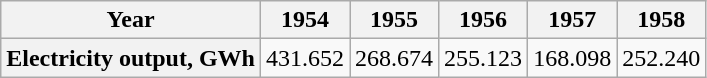<table class="wikitable">
<tr>
<th>Year</th>
<th>1954</th>
<th>1955</th>
<th>1956</th>
<th>1957</th>
<th>1958</th>
</tr>
<tr>
<th>Electricity  output, GWh</th>
<td>431.652</td>
<td>268.674</td>
<td>255.123</td>
<td>168.098</td>
<td>252.240</td>
</tr>
</table>
